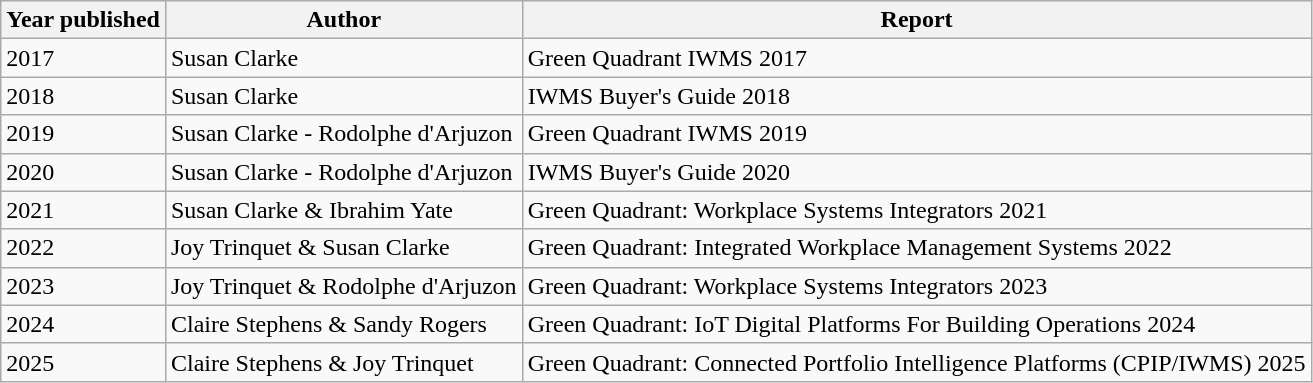<table class="wikitable">
<tr>
<th>Year published</th>
<th>Author</th>
<th>Report</th>
</tr>
<tr>
<td>2017</td>
<td>Susan Clarke</td>
<td>Green Quadrant IWMS 2017</td>
</tr>
<tr>
<td>2018</td>
<td>Susan Clarke</td>
<td>IWMS  Buyer's Guide 2018</td>
</tr>
<tr>
<td>2019</td>
<td>Susan Clarke - Rodolphe d'Arjuzon</td>
<td>Green Quadrant IWMS 2019</td>
</tr>
<tr>
<td>2020</td>
<td>Susan Clarke - Rodolphe d'Arjuzon</td>
<td>IWMS Buyer's Guide 2020</td>
</tr>
<tr>
<td>2021</td>
<td>Susan Clarke & Ibrahim Yate</td>
<td>Green Quadrant: Workplace Systems Integrators 2021</td>
</tr>
<tr>
<td>2022</td>
<td>Joy Trinquet & Susan Clarke</td>
<td>Green Quadrant: Integrated Workplace Management Systems 2022</td>
</tr>
<tr>
<td>2023</td>
<td>Joy Trinquet & Rodolphe d'Arjuzon</td>
<td>Green Quadrant: Workplace Systems Integrators 2023</td>
</tr>
<tr>
<td>2024</td>
<td>Claire Stephens & Sandy Rogers</td>
<td>Green Quadrant: IoT Digital Platforms For Building Operations 2024</td>
</tr>
<tr>
<td>2025</td>
<td>Claire Stephens & Joy Trinquet</td>
<td>Green Quadrant: Connected Portfolio Intelligence Platforms (CPIP/IWMS) 2025</td>
</tr>
</table>
